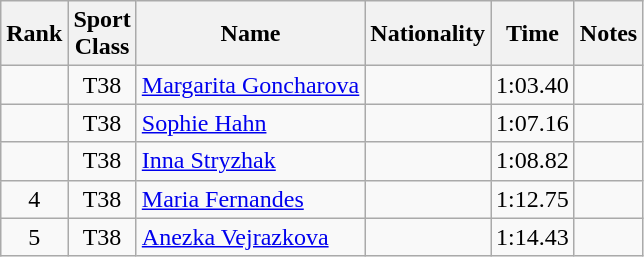<table class="wikitable sortable" style="text-align:center">
<tr>
<th>Rank</th>
<th>Sport<br>Class</th>
<th>Name</th>
<th>Nationality</th>
<th>Time</th>
<th>Notes</th>
</tr>
<tr>
<td></td>
<td>T38</td>
<td align=left><a href='#'>Margarita Goncharova</a></td>
<td align=left></td>
<td>1:03.40</td>
<td></td>
</tr>
<tr>
<td></td>
<td>T38</td>
<td align=left><a href='#'>Sophie Hahn</a></td>
<td align=left></td>
<td>1:07.16</td>
<td></td>
</tr>
<tr>
<td></td>
<td>T38</td>
<td align=left><a href='#'>Inna Stryzhak</a></td>
<td align=left></td>
<td>1:08.82</td>
<td></td>
</tr>
<tr>
<td>4</td>
<td>T38</td>
<td align=left><a href='#'>Maria Fernandes</a></td>
<td align=left></td>
<td>1:12.75</td>
<td></td>
</tr>
<tr>
<td>5</td>
<td>T38</td>
<td align=left><a href='#'>Anezka Vejrazkova</a></td>
<td align=left></td>
<td>1:14.43</td>
<td></td>
</tr>
</table>
